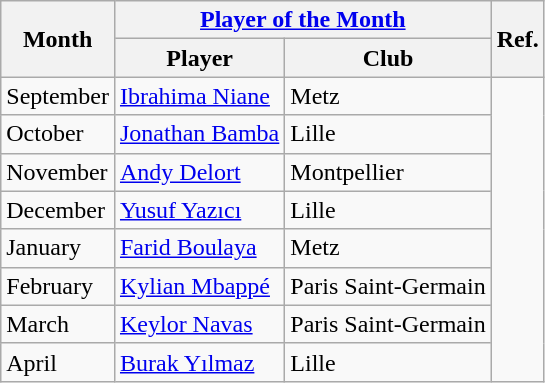<table class="wikitable">
<tr>
<th rowspan="2">Month</th>
<th colspan="2"><a href='#'>Player of the Month</a></th>
<th rowspan="2">Ref.</th>
</tr>
<tr>
<th>Player</th>
<th>Club</th>
</tr>
<tr>
<td>September</td>
<td> <a href='#'>Ibrahima Niane</a></td>
<td>Metz</td>
<td rowspan="8"></td>
</tr>
<tr>
<td>October</td>
<td> <a href='#'>Jonathan Bamba</a></td>
<td>Lille</td>
</tr>
<tr>
<td>November</td>
<td> <a href='#'>Andy Delort</a></td>
<td>Montpellier</td>
</tr>
<tr>
<td>December</td>
<td> <a href='#'>Yusuf Yazıcı</a></td>
<td>Lille</td>
</tr>
<tr>
<td>January</td>
<td> <a href='#'>Farid Boulaya</a></td>
<td>Metz</td>
</tr>
<tr>
<td>February</td>
<td> <a href='#'>Kylian Mbappé</a></td>
<td>Paris Saint-Germain</td>
</tr>
<tr>
<td>March</td>
<td> <a href='#'>Keylor Navas</a></td>
<td>Paris Saint-Germain</td>
</tr>
<tr>
<td>April</td>
<td> <a href='#'>Burak Yılmaz</a></td>
<td>Lille</td>
</tr>
</table>
